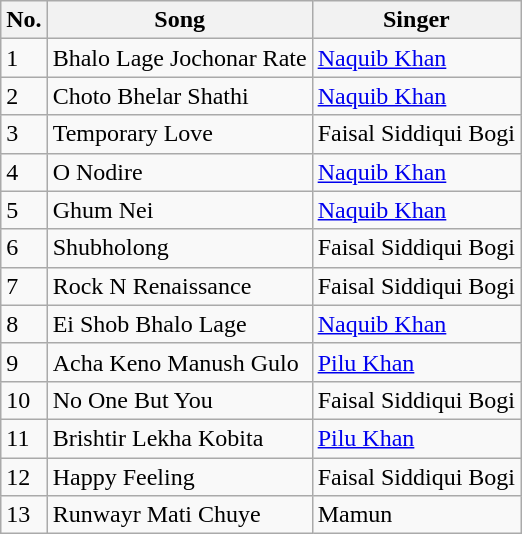<table class="wikitable">
<tr>
<th>No.</th>
<th>Song</th>
<th>Singer</th>
</tr>
<tr>
<td>1</td>
<td>Bhalo Lage Jochonar Rate</td>
<td><a href='#'>Naquib Khan</a></td>
</tr>
<tr>
<td>2</td>
<td>Choto Bhelar Shathi</td>
<td><a href='#'>Naquib Khan</a></td>
</tr>
<tr>
<td>3</td>
<td>Temporary Love</td>
<td>Faisal Siddiqui Bogi</td>
</tr>
<tr>
<td>4</td>
<td>O Nodire</td>
<td><a href='#'>Naquib Khan</a></td>
</tr>
<tr>
<td>5</td>
<td>Ghum Nei</td>
<td><a href='#'>Naquib Khan</a></td>
</tr>
<tr>
<td>6</td>
<td>Shubholong</td>
<td>Faisal Siddiqui Bogi</td>
</tr>
<tr>
<td>7</td>
<td>Rock N Renaissance</td>
<td>Faisal Siddiqui Bogi</td>
</tr>
<tr>
<td>8</td>
<td>Ei Shob Bhalo Lage</td>
<td><a href='#'>Naquib Khan</a></td>
</tr>
<tr>
<td>9</td>
<td>Acha Keno Manush Gulo</td>
<td><a href='#'>Pilu Khan</a></td>
</tr>
<tr>
<td>10</td>
<td>No One But You</td>
<td>Faisal Siddiqui Bogi</td>
</tr>
<tr>
<td>11</td>
<td>Brishtir Lekha Kobita</td>
<td><a href='#'>Pilu Khan</a></td>
</tr>
<tr>
<td>12</td>
<td>Happy Feeling</td>
<td>Faisal Siddiqui Bogi</td>
</tr>
<tr>
<td>13</td>
<td>Runwayr Mati Chuye</td>
<td>Mamun</td>
</tr>
</table>
